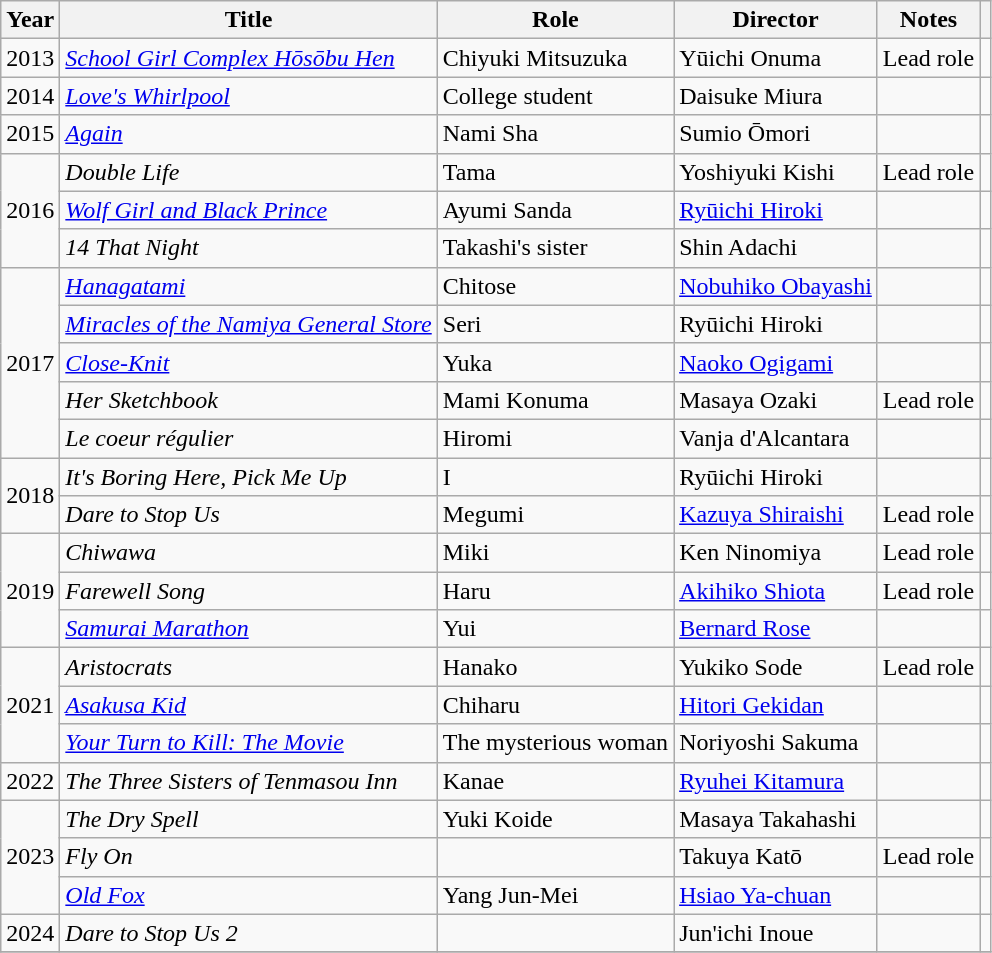<table class="wikitable sortable">
<tr>
<th>Year</th>
<th>Title</th>
<th>Role</th>
<th>Director</th>
<th class="unsortable">Notes</th>
<th class="unsortable"></th>
</tr>
<tr>
<td>2013</td>
<td><em><a href='#'>School Girl Complex Hōsōbu Hen</a></em></td>
<td>Chiyuki Mitsuzuka</td>
<td>Yūichi Onuma</td>
<td>Lead role</td>
<td></td>
</tr>
<tr>
<td>2014</td>
<td><em><a href='#'>Love's Whirlpool</a></em></td>
<td>College student</td>
<td>Daisuke Miura</td>
<td></td>
<td></td>
</tr>
<tr>
<td>2015</td>
<td><em><a href='#'>Again</a></em></td>
<td>Nami Sha</td>
<td>Sumio Ōmori</td>
<td></td>
<td></td>
</tr>
<tr>
<td rowspan="3">2016</td>
<td><em>Double Life</em></td>
<td>Tama</td>
<td>Yoshiyuki Kishi</td>
<td>Lead role</td>
<td></td>
</tr>
<tr>
<td><em><a href='#'>Wolf Girl and Black Prince</a></em></td>
<td>Ayumi Sanda</td>
<td><a href='#'>Ryūichi Hiroki</a></td>
<td></td>
<td></td>
</tr>
<tr>
<td><em>14 That Night</em></td>
<td>Takashi's sister</td>
<td>Shin Adachi</td>
<td></td>
<td></td>
</tr>
<tr>
<td rowspan="5">2017</td>
<td><em><a href='#'>Hanagatami</a></em></td>
<td>Chitose</td>
<td><a href='#'>Nobuhiko Obayashi</a></td>
<td></td>
<td></td>
</tr>
<tr>
<td><em><a href='#'>Miracles of the Namiya General Store</a></em></td>
<td>Seri</td>
<td>Ryūichi Hiroki</td>
<td></td>
<td></td>
</tr>
<tr>
<td><em><a href='#'>Close-Knit</a></em></td>
<td>Yuka</td>
<td><a href='#'>Naoko Ogigami</a></td>
<td></td>
<td></td>
</tr>
<tr>
<td><em>Her Sketchbook</em></td>
<td>Mami Konuma</td>
<td>Masaya Ozaki</td>
<td>Lead role</td>
<td></td>
</tr>
<tr>
<td><em>Le coeur régulier</em></td>
<td>Hiromi</td>
<td>Vanja d'Alcantara</td>
<td></td>
<td></td>
</tr>
<tr>
<td rowspan="2">2018</td>
<td><em>It's Boring Here, Pick Me Up</em></td>
<td>I</td>
<td>Ryūichi Hiroki</td>
<td></td>
<td></td>
</tr>
<tr>
<td><em>Dare to Stop Us</em></td>
<td>Megumi</td>
<td><a href='#'>Kazuya Shiraishi</a></td>
<td>Lead role</td>
<td></td>
</tr>
<tr>
<td rowspan="3">2019</td>
<td><em>Chiwawa</em></td>
<td>Miki</td>
<td>Ken Ninomiya</td>
<td>Lead role</td>
<td></td>
</tr>
<tr>
<td><em>Farewell Song</em></td>
<td>Haru</td>
<td><a href='#'>Akihiko Shiota</a></td>
<td>Lead role</td>
<td></td>
</tr>
<tr>
<td><em><a href='#'>Samurai Marathon</a></em></td>
<td>Yui</td>
<td><a href='#'>Bernard Rose</a></td>
<td></td>
<td></td>
</tr>
<tr>
<td rowspan="3">2021</td>
<td><em>Aristocrats</em></td>
<td>Hanako</td>
<td>Yukiko Sode</td>
<td>Lead role</td>
<td></td>
</tr>
<tr>
<td><em><a href='#'>Asakusa Kid</a></em></td>
<td>Chiharu</td>
<td><a href='#'>Hitori Gekidan</a></td>
<td></td>
<td></td>
</tr>
<tr>
<td><em><a href='#'>Your Turn to Kill: The Movie</a></em></td>
<td>The mysterious woman</td>
<td>Noriyoshi Sakuma</td>
<td></td>
<td></td>
</tr>
<tr>
<td>2022</td>
<td><em>The Three Sisters of Tenmasou Inn</em></td>
<td>Kanae</td>
<td><a href='#'>Ryuhei Kitamura</a></td>
<td></td>
<td></td>
</tr>
<tr>
<td rowspan="3">2023</td>
<td><em>The Dry Spell</em></td>
<td>Yuki Koide</td>
<td>Masaya Takahashi</td>
<td></td>
<td></td>
</tr>
<tr>
<td><em>Fly On</em></td>
<td></td>
<td>Takuya Katō</td>
<td>Lead role</td>
<td></td>
</tr>
<tr>
<td><em><a href='#'>Old Fox</a></em></td>
<td>Yang Jun-Mei</td>
<td><a href='#'>Hsiao Ya-chuan</a></td>
<td></td>
<td></td>
</tr>
<tr>
<td>2024</td>
<td><em>Dare to Stop Us 2</em></td>
<td></td>
<td>Jun'ichi Inoue</td>
<td></td>
<td></td>
</tr>
<tr>
</tr>
</table>
